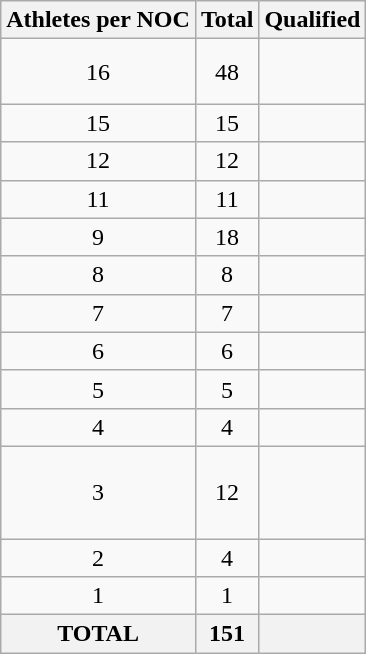<table class="wikitable">
<tr>
<th>Athletes per NOC</th>
<th>Total</th>
<th>Qualified</th>
</tr>
<tr>
<td align=center>16</td>
<td align=center>48</td>
<td><br><br></td>
</tr>
<tr>
<td align=center>15</td>
<td align=center>15</td>
<td></td>
</tr>
<tr>
<td align=center>12</td>
<td align=center>12</td>
<td></td>
</tr>
<tr>
<td align=center>11</td>
<td align=center>11</td>
<td></td>
</tr>
<tr>
<td align=center>9</td>
<td align=center>18</td>
<td><br></td>
</tr>
<tr>
<td align=center>8</td>
<td align=center>8</td>
<td></td>
</tr>
<tr>
<td align=center>7</td>
<td align=center>7</td>
<td></td>
</tr>
<tr>
<td align=center>6</td>
<td align=center>6</td>
<td></td>
</tr>
<tr>
<td align=center>5</td>
<td align=center>5</td>
<td></td>
</tr>
<tr>
<td align=center>4</td>
<td align=center>4</td>
<td></td>
</tr>
<tr>
<td align=center>3</td>
<td align=center>12</td>
<td><br><br><br></td>
</tr>
<tr>
<td align=center>2</td>
<td align=center>4</td>
<td><br></td>
</tr>
<tr>
<td align=center>1</td>
<td align=center>1</td>
<td><s></s><br></td>
</tr>
<tr>
<th>TOTAL</th>
<th>151</th>
<th></th>
</tr>
</table>
